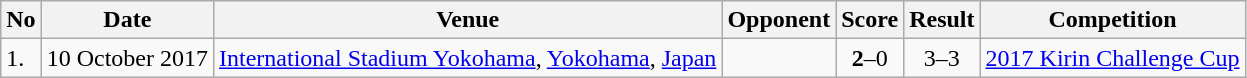<table class="wikitable" style="font-size:100%;">
<tr>
<th>No</th>
<th>Date</th>
<th>Venue</th>
<th>Opponent</th>
<th>Score</th>
<th>Result</th>
<th>Competition</th>
</tr>
<tr>
<td>1.</td>
<td>10 October 2017</td>
<td><a href='#'>International Stadium Yokohama</a>, <a href='#'>Yokohama</a>, <a href='#'>Japan</a></td>
<td></td>
<td align=center><strong>2</strong>–0</td>
<td align=center>3–3</td>
<td><a href='#'>2017 Kirin Challenge Cup</a></td>
</tr>
</table>
